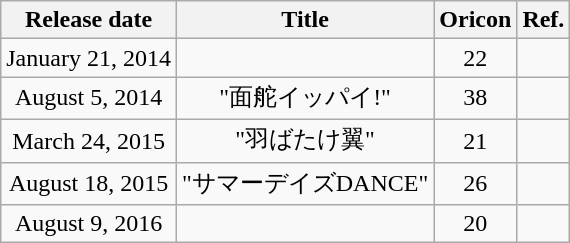<table class="wikitable plainrowheaders" style="text-align: center">
<tr>
<th>Release date</th>
<th>Title</th>
<th>Oricon</th>
<th>Ref.</th>
</tr>
<tr>
<td>January 21, 2014</td>
<td></td>
<td>22</td>
<td></td>
</tr>
<tr>
<td>August 5, 2014</td>
<td>"面舵イッパイ!"</td>
<td>38</td>
<td></td>
</tr>
<tr>
<td>March 24, 2015</td>
<td>"羽ばたけ翼"</td>
<td>21</td>
<td></td>
</tr>
<tr>
<td>August 18, 2015</td>
<td>"サマーデイズDANCE"</td>
<td>26</td>
<td></td>
</tr>
<tr>
<td>August 9, 2016</td>
<td></td>
<td>20</td>
<td></td>
</tr>
</table>
